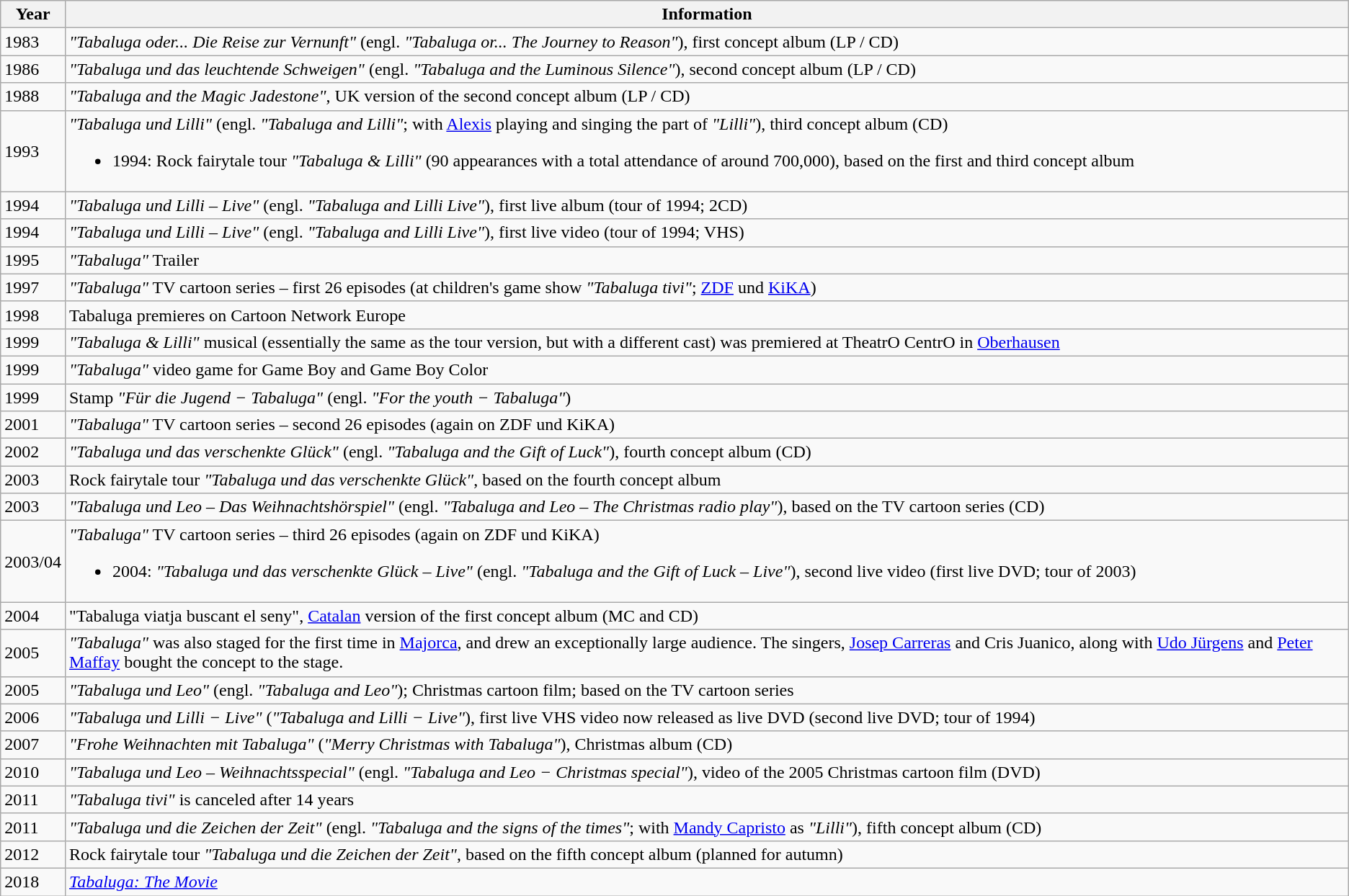<table class="wikitable">
<tr>
<th>Year</th>
<th>Information</th>
</tr>
<tr>
<td>1983</td>
<td><em>"Tabaluga oder... Die Reise zur Vernunft"</em> (engl. <em>"Tabaluga or... The Journey to Reason"</em>), first concept album (LP / CD)</td>
</tr>
<tr>
<td>1986</td>
<td><em>"Tabaluga und das leuchtende Schweigen"</em> (engl. <em>"Tabaluga and the Luminous Silence"</em>), second concept album (LP / CD)</td>
</tr>
<tr>
<td>1988</td>
<td><em>"Tabaluga and the Magic Jadestone"</em>, UK version of the second concept album (LP / CD)</td>
</tr>
<tr>
<td>1993</td>
<td><em>"Tabaluga und Lilli"</em> (engl. <em>"Tabaluga and Lilli"</em>; with <a href='#'>Alexis</a> playing and singing the part of <em>"Lilli"</em>), third concept album (CD)<br><ul><li>1994: Rock fairytale tour <em>"Tabaluga & Lilli"</em> (90 appearances with a total attendance of around 700,000), based on the first and third concept album</li></ul></td>
</tr>
<tr>
<td>1994</td>
<td><em>"Tabaluga und Lilli – Live"</em> (engl. <em>"Tabaluga and Lilli Live"</em>), first live album (tour of 1994; 2CD)</td>
</tr>
<tr>
<td>1994</td>
<td><em>"Tabaluga und Lilli – Live"</em> (engl. <em>"Tabaluga and Lilli Live"</em>), first live video (tour of 1994; VHS)</td>
</tr>
<tr>
<td>1995</td>
<td><em>"Tabaluga"</em> Trailer</td>
</tr>
<tr>
<td>1997</td>
<td><em>"Tabaluga"</em> TV cartoon series – first 26 episodes (at children's game show <em>"Tabaluga tivi"</em>; <a href='#'>ZDF</a> und <a href='#'>KiKA</a>)</td>
</tr>
<tr>
<td>1998</td>
<td>Tabaluga premieres on Cartoon Network Europe</td>
</tr>
<tr>
<td>1999</td>
<td><em>"Tabaluga & Lilli"</em> musical (essentially the same as the tour version, but with a different cast) was premiered at TheatrO CentrO in <a href='#'>Oberhausen</a></td>
</tr>
<tr>
<td>1999</td>
<td><em>"Tabaluga"</em> video game for Game Boy and Game Boy Color</td>
</tr>
<tr>
<td>1999</td>
<td>Stamp <em>"Für die Jugend − Tabaluga"</em> (engl. <em>"For the youth − Tabaluga"</em>)</td>
</tr>
<tr>
<td>2001</td>
<td><em>"Tabaluga"</em> TV cartoon series – second 26 episodes (again on ZDF und KiKA)</td>
</tr>
<tr>
<td>2002</td>
<td><em>"Tabaluga und das verschenkte Glück"</em> (engl. <em>"Tabaluga and the Gift of Luck"</em>), fourth concept album (CD)</td>
</tr>
<tr>
<td>2003</td>
<td>Rock fairytale tour <em>"Tabaluga und das verschenkte Glück"</em>, based on the fourth concept album</td>
</tr>
<tr>
<td>2003</td>
<td><em>"Tabaluga und Leo – Das Weihnachtshörspiel"</em> (engl. <em>"Tabaluga and Leo – The Christmas radio play"</em>), based on the TV cartoon series (CD)</td>
</tr>
<tr>
<td>2003/04</td>
<td><em>"Tabaluga"</em> TV cartoon series – third 26 episodes (again on ZDF und KiKA)<br><ul><li>2004: <em>"Tabaluga und das verschenkte Glück – Live"</em> (engl. <em>"Tabaluga and the Gift of Luck – Live"</em>), second live video (first live DVD; tour of 2003)</li></ul></td>
</tr>
<tr>
<td>2004</td>
<td>"Tabaluga viatja buscant el seny", <a href='#'>Catalan</a> version of the first concept album (MC and CD)</td>
</tr>
<tr>
<td>2005</td>
<td><em>"Tabaluga"</em> was also staged for the first time in <a href='#'>Majorca</a>, and drew an exceptionally large audience. The singers, <a href='#'>Josep Carreras</a> and Cris Juanico, along with <a href='#'>Udo Jürgens</a> and <a href='#'>Peter Maffay</a> bought the concept to the stage.</td>
</tr>
<tr>
<td>2005</td>
<td><em>"Tabaluga und Leo"</em> (engl. <em>"Tabaluga and Leo"</em>); Christmas cartoon film; based on the TV cartoon series</td>
</tr>
<tr>
<td>2006</td>
<td><em>"Tabaluga und Lilli − Live"</em> (<em>"Tabaluga and Lilli − Live"</em>), first live VHS video now released as live DVD (second live DVD; tour of 1994)</td>
</tr>
<tr>
<td>2007</td>
<td><em>"Frohe Weihnachten mit Tabaluga"</em> (<em>"Merry Christmas with Tabaluga"</em>), Christmas album (CD)</td>
</tr>
<tr>
<td>2010</td>
<td><em>"Tabaluga und Leo – Weihnachtsspecial"</em> (engl. <em>"Tabaluga and Leo − Christmas special"</em>), video of the 2005 Christmas cartoon film (DVD)</td>
</tr>
<tr>
<td>2011</td>
<td><em>"Tabaluga tivi"</em> is canceled after 14 years</td>
</tr>
<tr>
<td>2011</td>
<td><em>"Tabaluga und die Zeichen der Zeit"</em> (engl. <em>"Tabaluga and the signs of the times"</em>; with <a href='#'>Mandy Capristo</a> as <em>"Lilli"</em>), fifth concept album (CD)</td>
</tr>
<tr>
<td>2012</td>
<td>Rock fairytale tour <em>"Tabaluga und die Zeichen der Zeit"</em>, based on the fifth concept album (planned for autumn)</td>
</tr>
<tr>
<td>2018</td>
<td><em><a href='#'>Tabaluga: The Movie</a></em></td>
</tr>
</table>
